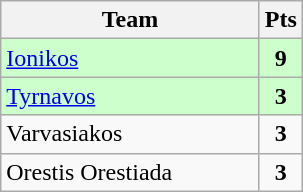<table class="wikitable" style="text-align: center;">
<tr>
<th width=165>Team</th>
<th width=20>Pts</th>
</tr>
<tr bgcolor="#ccffcc">
<td align=left><a href='#'>Ionikos</a></td>
<td><strong>9</strong></td>
</tr>
<tr bgcolor="#ccffcc">
<td align=left><a href='#'>Tyrnavos</a></td>
<td><strong>3</strong></td>
</tr>
<tr>
<td align=left>Varvasiakos</td>
<td><strong>3</strong></td>
</tr>
<tr>
<td align=left>Orestis Orestiada</td>
<td><strong>3</strong></td>
</tr>
</table>
